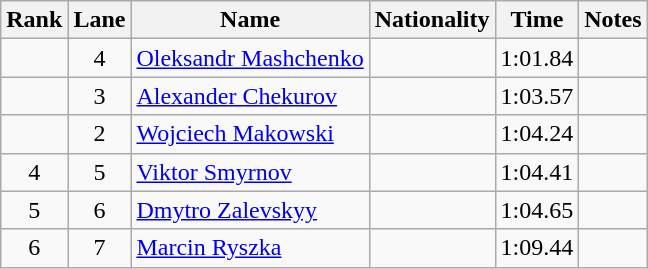<table class="wikitable sortable" style="text-align:center">
<tr>
<th>Rank</th>
<th>Lane</th>
<th>Name</th>
<th>Nationality</th>
<th>Time</th>
<th>Notes</th>
</tr>
<tr>
<td></td>
<td>4</td>
<td align=left><a href='#'>Oleksandr Mashchenko</a></td>
<td align=left></td>
<td>1:01.84</td>
<td></td>
</tr>
<tr>
<td></td>
<td>3</td>
<td align=left><a href='#'>Alexander Chekurov</a></td>
<td align=left></td>
<td>1:03.57</td>
<td></td>
</tr>
<tr>
<td></td>
<td>2</td>
<td align=left><a href='#'>Wojciech Makowski</a></td>
<td align=left></td>
<td>1:04.24</td>
<td></td>
</tr>
<tr>
<td>4</td>
<td>5</td>
<td align=left><a href='#'>Viktor Smyrnov</a></td>
<td align=left></td>
<td>1:04.41</td>
<td></td>
</tr>
<tr>
<td>5</td>
<td>6</td>
<td align=left><a href='#'>Dmytro Zalevskyy</a></td>
<td align=left></td>
<td>1:04.65</td>
<td></td>
</tr>
<tr>
<td>6</td>
<td>7</td>
<td align=left><a href='#'>Marcin Ryszka</a></td>
<td align=left></td>
<td>1:09.44</td>
<td></td>
</tr>
</table>
